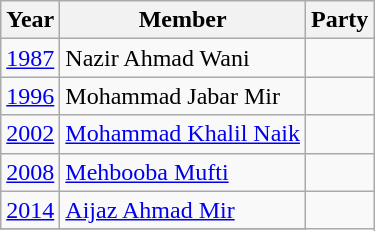<table class="wikitable sortable">
<tr>
<th>Year</th>
<th>Member</th>
<th colspan=2>Party</th>
</tr>
<tr>
<td><a href='#'>1987</a></td>
<td>Nazir Ahmad Wani</td>
<td></td>
</tr>
<tr>
<td><a href='#'>1996</a></td>
<td>Mohammad Jabar Mir</td>
</tr>
<tr>
<td><a href='#'>2002</a></td>
<td><a href='#'>Mohammad Khalil Naik</a></td>
<td></td>
</tr>
<tr>
<td><a href='#'>2008</a></td>
<td><a href='#'>Mehbooba Mufti</a></td>
<td></td>
</tr>
<tr>
<td><a href='#'>2014</a></td>
<td><a href='#'>Aijaz Ahmad Mir</a></td>
</tr>
<tr>
</tr>
</table>
